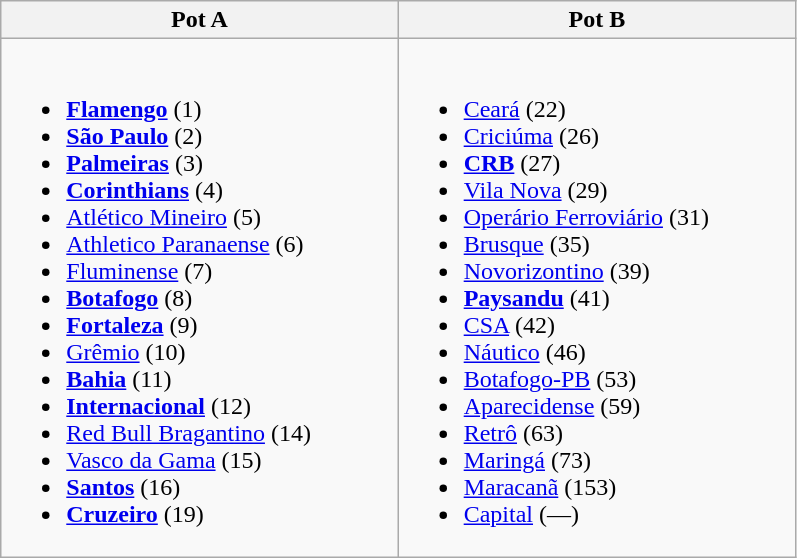<table class="wikitable" width=42%>
<tr>
<th width=30%>Pot A</th>
<th width=30%>Pot B</th>
</tr>
<tr>
<td><br><ul><li><a href='#'><strong>Flamengo</strong></a> (1)</li><li><a href='#'><strong>São Paulo</strong></a> (2)</li><li><a href='#'><strong>Palmeiras</strong></a> (3)</li><li><a href='#'><strong>Corinthians</strong></a> (4)</li><li><a href='#'>Atlético Mineiro</a> (5)</li><li><a href='#'>Athletico Paranaense</a> (6)</li><li><a href='#'>Fluminense</a> (7)</li><li><a href='#'><strong>Botafogo</strong></a> (8)</li><li><a href='#'><strong>Fortaleza</strong></a> (9)</li><li><a href='#'>Grêmio</a> (10)</li><li><a href='#'><strong>Bahia</strong></a> (11)</li><li><a href='#'><strong>Internacional</strong></a> (12)</li><li><a href='#'>Red Bull Bragantino</a> (14)</li><li><a href='#'>Vasco da Gama</a> (15)</li><li><a href='#'><strong>Santos</strong></a> (16)</li><li><a href='#'><strong>Cruzeiro</strong></a> (19)</li></ul></td>
<td><br><ul><li><a href='#'>Ceará</a> (22)</li><li><a href='#'>Criciúma</a> (26)</li><li><a href='#'><strong>CRB</strong></a> (27)</li><li><a href='#'>Vila Nova</a> (29)</li><li><a href='#'>Operário Ferroviário</a> (31)</li><li><a href='#'>Brusque</a> (35)</li><li><a href='#'>Novorizontino</a> (39)</li><li><a href='#'><strong>Paysandu</strong></a> (41)</li><li><a href='#'>CSA</a> (42)</li><li><a href='#'>Náutico</a> (46)</li><li><a href='#'>Botafogo-PB</a> (53)</li><li><a href='#'>Aparecidense</a> (59)</li><li><a href='#'>Retrô</a> (63)</li><li><a href='#'>Maringá</a> (73)</li><li><a href='#'>Maracanã</a> (153)</li><li><a href='#'>Capital</a> (—)</li></ul></td>
</tr>
</table>
